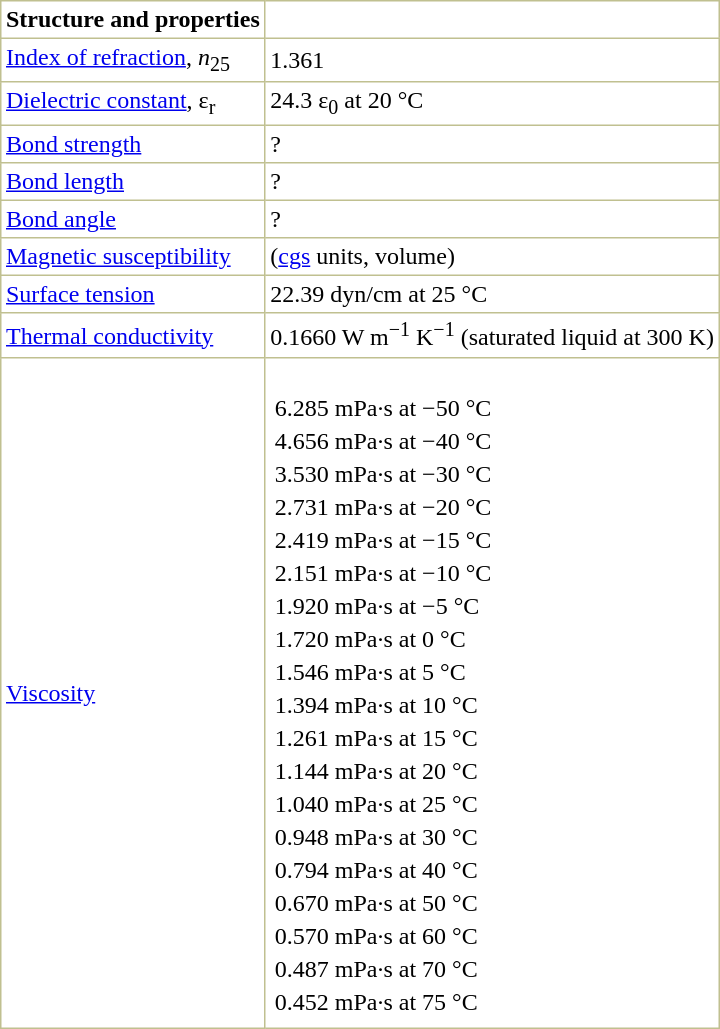<table border="1" cellspacing="0" cellpadding="3" style="margin: 0 0 0 0.5em; background: #FFFFFF; border-collapse: collapse; border-color: #C0C090;">
<tr>
<th>Structure and properties</th>
</tr>
<tr>
<td><a href='#'>Index of refraction</a>, <em>n</em><sub>25</sub></td>
<td>1.361 </td>
</tr>
<tr>
<td><a href='#'>Dielectric constant</a>, ε<sub>r</sub></td>
<td>24.3 ε<sub>0</sub> at 20 °C </td>
</tr>
<tr>
<td><a href='#'>Bond strength</a></td>
<td>? </td>
</tr>
<tr>
<td><a href='#'>Bond length</a></td>
<td>? </td>
</tr>
<tr>
<td><a href='#'>Bond angle</a></td>
<td>? </td>
</tr>
<tr>
<td><a href='#'>Magnetic susceptibility</a></td>
<td> (<a href='#'>cgs</a> units, volume)</td>
</tr>
<tr>
<td><a href='#'>Surface tension</a></td>
<td>22.39 dyn/cm at 25 °C</td>
</tr>
<tr>
<td><a href='#'>Thermal conductivity</a></td>
<td>0.1660 W m<sup>−1</sup> K<sup>−1</sup> (saturated liquid at 300 K)</td>
</tr>
<tr>
<td><a href='#'>Viscosity</a></td>
<td><br><table>
<tr>
<td>6.285 mPa·s</td>
<td>at −50 °C</td>
</tr>
<tr>
<td>4.656 mPa·s</td>
<td>at −40 °C</td>
</tr>
<tr>
<td>3.530 mPa·s</td>
<td>at −30 °C</td>
</tr>
<tr>
<td>2.731 mPa·s</td>
<td>at −20 °C</td>
</tr>
<tr>
<td>2.419 mPa·s</td>
<td>at −15 °C</td>
</tr>
<tr>
<td>2.151 mPa·s</td>
<td>at −10 °C</td>
</tr>
<tr>
<td>1.920 mPa·s</td>
<td>at −5 °C</td>
</tr>
<tr>
<td>1.720 mPa·s</td>
<td>at 0 °C</td>
</tr>
<tr>
<td>1.546 mPa·s</td>
<td>at 5 °C</td>
</tr>
<tr>
<td>1.394 mPa·s</td>
<td>at 10 °C</td>
</tr>
<tr>
<td>1.261 mPa·s</td>
<td>at 15 °C</td>
</tr>
<tr>
<td>1.144 mPa·s</td>
<td>at 20 °C</td>
</tr>
<tr>
<td>1.040 mPa·s</td>
<td>at 25 °C</td>
</tr>
<tr>
<td>0.948 mPa·s</td>
<td>at 30 °C</td>
</tr>
<tr>
<td>0.794 mPa·s</td>
<td>at 40 °C</td>
</tr>
<tr>
<td>0.670 mPa·s</td>
<td>at 50 °C</td>
</tr>
<tr>
<td>0.570 mPa·s</td>
<td>at 60 °C</td>
</tr>
<tr>
<td>0.487 mPa·s</td>
<td>at 70 °C</td>
</tr>
<tr>
<td>0.452 mPa·s</td>
<td>at 75 °C</td>
</tr>
<tr>
</tr>
</table>
</td>
</tr>
</table>
